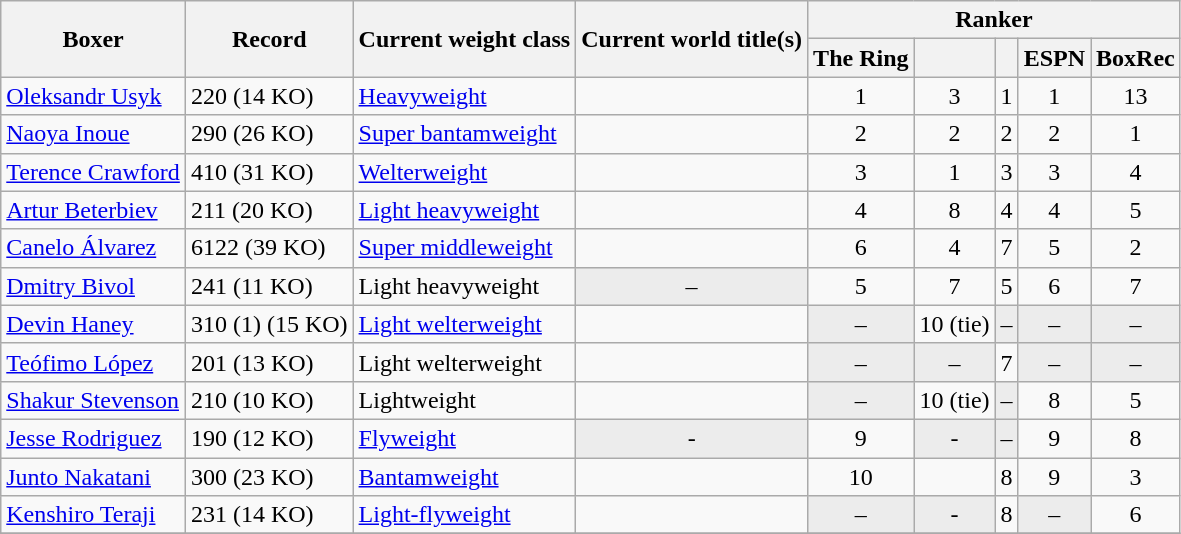<table class="wikitable sortable">
<tr>
<th rowspan=2>Boxer</th>
<th rowspan=2>Record</th>
<th rowspan=2>Current weight class</th>
<th rowspan="2">Current world title(s)</th>
<th colspan="5">Ranker</th>
</tr>
<tr>
<th data-sort-type=number>The Ring<br></th>
<th data-sort-type=number><br></th>
<th data-sort-type=number><br></th>
<th data-sort-type=number>ESPN<br></th>
<th data-sort-type=number>BoxRec<br></th>
</tr>
<tr>
<td><a href='#'>Oleksandr Usyk</a></td>
<td>220 (14 KO)</td>
<td><a href='#'>Heavyweight</a></td>
<td></td>
<td align="center">1</td>
<td align="center">3</td>
<td align="center">1</td>
<td align="center">1</td>
<td align="center">13</td>
</tr>
<tr>
<td><a href='#'>Naoya Inoue</a></td>
<td>290 (26 KO)</td>
<td><a href='#'>Super bantamweight</a></td>
<td></td>
<td align="center">2</td>
<td align="center">2</td>
<td align="center">2</td>
<td align="center">2</td>
<td align="center">1</td>
</tr>
<tr>
<td><a href='#'>Terence Crawford</a></td>
<td>410 (31 KO)</td>
<td><a href='#'>Welterweight</a></td>
<td></td>
<td align="center">3</td>
<td align="center">1</td>
<td align="center">3</td>
<td align="center">3</td>
<td align="center">4</td>
</tr>
<tr>
<td><a href='#'>Artur Beterbiev</a></td>
<td>211 (20 KO)</td>
<td><a href='#'>Light heavyweight</a></td>
<td></td>
<td align="center">4</td>
<td align="center">8</td>
<td align="center">4</td>
<td align="center">4</td>
<td align="center">5</td>
</tr>
<tr>
<td><a href='#'>Canelo Álvarez</a></td>
<td>6122 (39 KO)</td>
<td><a href='#'>Super middleweight</a></td>
<td></td>
<td align="center">6</td>
<td align="center">4</td>
<td align="center">7</td>
<td align="center">5</td>
<td align="center">2</td>
</tr>
<tr>
<td><a href='#'>Dmitry Bivol</a></td>
<td>241 (11 KO)</td>
<td>Light heavyweight</td>
<td align=center bgcolor=#ECECEC data-sort-value="Z">–</td>
<td align="center">5</td>
<td align="center">7</td>
<td align="center">5</td>
<td align="center">6</td>
<td align="center">7</td>
</tr>
<tr>
<td><a href='#'>Devin Haney</a></td>
<td>310 (1) (15 KO)</td>
<td><a href='#'>Light welterweight</a></td>
<td></td>
<td align="center" bgcolor="#ECECEC" data-sort-value="11">–</td>
<td align="center" data-sort-value="10">10 (tie)</td>
<td align="center" bgcolor="#ECECEC" data-sort-value="11">–</td>
<td align="center" bgcolor="#ECECEC" data-sort-value="11">–</td>
<td align="center" bgcolor="#ECECEC" data-sort-value="11">–</td>
</tr>
<tr>
<td><a href='#'>Teófimo López</a></td>
<td>201 (13 KO)</td>
<td>Light welterweight</td>
<td></td>
<td align="center" bgcolor="#ECECEC" data-sort-value="11">–</td>
<td align="center" bgcolor="#ECECEC" data-sort-value="11">–</td>
<td align="center">7</td>
<td align="center" bgcolor="#ECECEC" data-sort-value="11">–</td>
<td align="center" bgcolor="#ECECEC" data-sort-value="11">–</td>
</tr>
<tr>
<td><a href='#'>Shakur Stevenson</a></td>
<td>210 (10 KO)</td>
<td>Lightweight</td>
<td></td>
<td align="center" bgcolor="#ECECEC" data-sort-value="11">–</td>
<td align="center" data-sort-value="10">10 (tie)</td>
<td align="center" bgcolor="#ECECEC" data-sort-value="11">–</td>
<td align="center">8</td>
<td align="center">5</td>
</tr>
<tr>
<td><a href='#'>Jesse Rodriguez</a></td>
<td>190 (12 KO)</td>
<td><a href='#'>Flyweight</a></td>
<td align="center" bgcolor="#ECECEC" data-sort-value="11">-</td>
<td align="center">9</td>
<td align="center" bgcolor="#ECECEC" data-sort-value="11">-</td>
<td align="center" bgcolor="#ECECEC" data-sort-value="11">–</td>
<td align="center">9</td>
<td align="center">8</td>
</tr>
<tr>
<td><a href='#'>Junto Nakatani</a></td>
<td>300 (23 KO)</td>
<td><a href='#'>Bantamweight</a></td>
<td></td>
<td align="center">10</td>
<td align="center"></td>
<td align="center">8</td>
<td align="center">9</td>
<td align="center">3</td>
</tr>
<tr>
<td><a href='#'>Kenshiro Teraji</a></td>
<td>231 (14 KO)</td>
<td><a href='#'>Light-flyweight</a></td>
<td></td>
<td align="center" bgcolor="#ECECEC" data-sort-value="11">–</td>
<td align="center" bgcolor="#ECECEC" data-sort-value="11">-</td>
<td align="center">8</td>
<td align="center" bgcolor="#ECECEC" data-sort-value="11">–</td>
<td align="center">6</td>
</tr>
<tr>
</tr>
</table>
